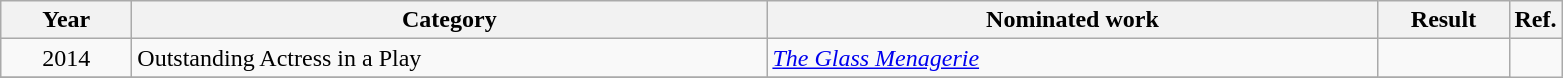<table class=wikitable>
<tr>
<th scope="col" style="width:5em;">Year</th>
<th scope="col" style="width:26em;">Category</th>
<th scope="col" style="width:25em;">Nominated work</th>
<th scope="col" style="width:5em;">Result</th>
<th>Ref.</th>
</tr>
<tr>
<td style="text-align:center;">2014</td>
<td>Outstanding Actress in a Play</td>
<td><em><a href='#'>The Glass Menagerie</a></em></td>
<td></td>
</tr>
<tr>
</tr>
</table>
